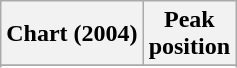<table class="wikitable plainrowheaders sortable" style="text-align:center">
<tr>
<th scope="col">Chart (2004)</th>
<th scope="col">Peak<br>position</th>
</tr>
<tr>
</tr>
<tr>
</tr>
<tr>
</tr>
<tr>
</tr>
</table>
